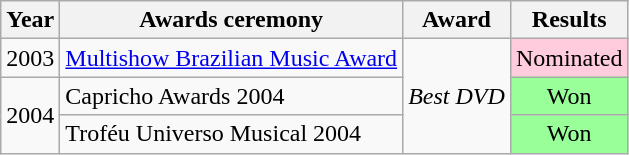<table class="wikitable">
<tr>
<th>Year</th>
<th>Awards ceremony</th>
<th>Award</th>
<th>Results</th>
</tr>
<tr>
<td>2003</td>
<td><a href='#'>Multishow Brazilian Music Award</a></td>
<td rowspan="3"><em>Best DVD</em></td>
<td style="background:#FFCCDD; color:black; vertical-align:middle; text-align:center;" class="no table-no2">Nominated</td>
</tr>
<tr>
<td rowspan="2">2004</td>
<td>Capricho Awards 2004</td>
<td style="background:#99FF99; color:black; vertical-align:middle; text-align:center;" class="yes table-yes2">Won</td>
</tr>
<tr>
<td>Troféu Universo Musical 2004</td>
<td style="background:#99FF99; color:black; vertical-align:middle; text-align:center;" class="yes table-yes2">Won</td>
</tr>
</table>
